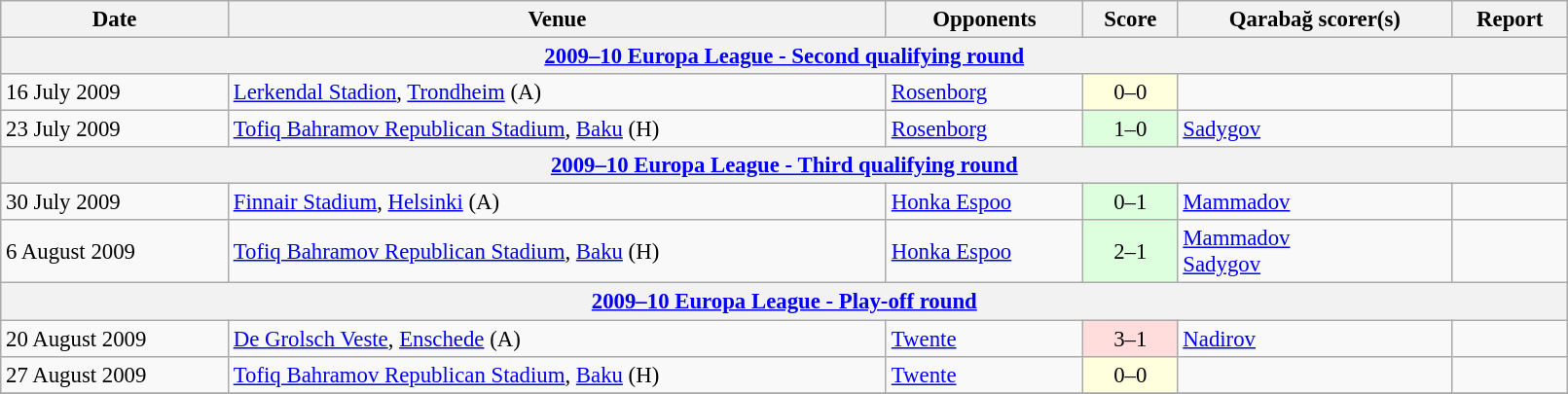<table class="wikitable" width=85%; style="text-align: left; font-size:95%;">
<tr>
<th>Date</th>
<th>Venue</th>
<th>Opponents</th>
<th>Score</th>
<th>Qarabağ scorer(s)</th>
<th>Report</th>
</tr>
<tr>
<th colspan=7><a href='#'>2009–10 Europa League - Second qualifying round</a></th>
</tr>
<tr>
<td>16 July 2009</td>
<td><a href='#'>Lerkendal Stadion</a>, <a href='#'>Trondheim</a> (A)</td>
<td> <a href='#'>Rosenborg</a></td>
<td align=center bgcolor=ffffdd>0–0</td>
<td></td>
<td></td>
</tr>
<tr>
<td>23 July 2009</td>
<td><a href='#'>Tofiq Bahramov Republican Stadium</a>, <a href='#'>Baku</a> (H)</td>
<td> <a href='#'>Rosenborg</a></td>
<td align=center bgcolor=ddffdd>1–0</td>
<td><a href='#'>Sadygov</a></td>
<td></td>
</tr>
<tr>
<th colspan=7><a href='#'>2009–10 Europa League - Third qualifying round</a></th>
</tr>
<tr>
<td>30 July 2009</td>
<td><a href='#'>Finnair Stadium</a>, <a href='#'>Helsinki</a> (A)</td>
<td> <a href='#'>Honka Espoo</a></td>
<td align=center bgcolor=ddffdd>0–1</td>
<td><a href='#'>Mammadov</a></td>
<td></td>
</tr>
<tr>
<td>6 August 2009</td>
<td><a href='#'>Tofiq Bahramov Republican Stadium</a>, <a href='#'>Baku</a> (H)</td>
<td> <a href='#'>Honka Espoo</a></td>
<td align=center bgcolor=ddffdd>2–1</td>
<td><a href='#'>Mammadov</a> <br> <a href='#'>Sadygov</a></td>
<td></td>
</tr>
<tr>
<th colspan=7><a href='#'>2009–10 Europa League - Play-off round</a></th>
</tr>
<tr>
<td>20 August 2009</td>
<td><a href='#'>De Grolsch Veste</a>, <a href='#'>Enschede</a> (A)</td>
<td> <a href='#'>Twente</a></td>
<td align=center bgcolor=ffdddd>3–1</td>
<td><a href='#'>Nadirov</a></td>
<td></td>
</tr>
<tr>
<td>27 August 2009</td>
<td><a href='#'>Tofiq Bahramov Republican Stadium</a>, <a href='#'>Baku</a> (H)</td>
<td> <a href='#'>Twente</a></td>
<td align=center bgcolor=ffffdd>0–0</td>
<td></td>
<td></td>
</tr>
<tr>
</tr>
</table>
